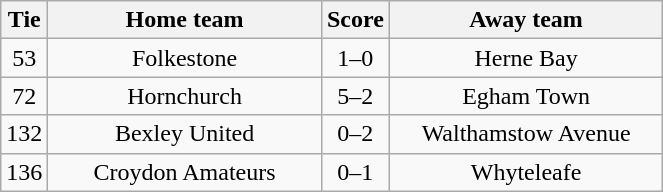<table class="wikitable" style="text-align:center;">
<tr>
<th width=20>Tie</th>
<th width=175>Home team</th>
<th width=20>Score</th>
<th width=175>Away team</th>
</tr>
<tr>
<td>53</td>
<td>Folkestone</td>
<td>1–0</td>
<td>Herne Bay</td>
</tr>
<tr>
<td>72</td>
<td>Hornchurch</td>
<td>5–2</td>
<td>Egham Town</td>
</tr>
<tr>
<td>132</td>
<td>Bexley United</td>
<td>0–2</td>
<td>Walthamstow Avenue</td>
</tr>
<tr>
<td>136</td>
<td>Croydon Amateurs</td>
<td>0–1</td>
<td>Whyteleafe</td>
</tr>
</table>
